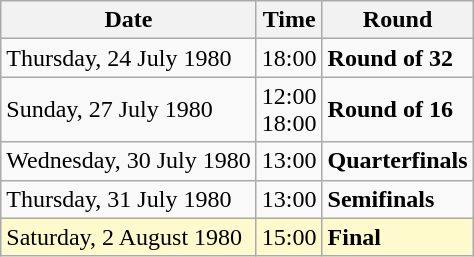<table class="wikitable">
<tr>
<th>Date</th>
<th>Time</th>
<th>Round</th>
</tr>
<tr>
<td>Thursday, 24 July 1980</td>
<td>18:00</td>
<td><strong>Round of 32</strong></td>
</tr>
<tr>
<td>Sunday, 27 July 1980</td>
<td>12:00<br>18:00</td>
<td><strong>Round of 16</strong></td>
</tr>
<tr>
<td>Wednesday, 30 July 1980</td>
<td>13:00</td>
<td><strong>Quarterfinals</strong></td>
</tr>
<tr>
<td>Thursday, 31 July 1980</td>
<td>13:00</td>
<td><strong>Semifinals</strong></td>
</tr>
<tr>
<td style=background:lemonchiffon>Saturday, 2 August 1980</td>
<td style=background:lemonchiffon>15:00</td>
<td style=background:lemonchiffon><strong>Final</strong></td>
</tr>
</table>
